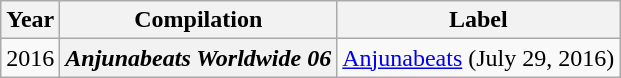<table class="wikitable plainrowheaders">
<tr>
<th>Year</th>
<th>Compilation</th>
<th>Label</th>
</tr>
<tr>
<td>2016</td>
<th scope="row"><em>Anjunabeats Worldwide 06</em></th>
<td align="left"><a href='#'>Anjunabeats</a> (July 29, 2016)</td>
</tr>
</table>
